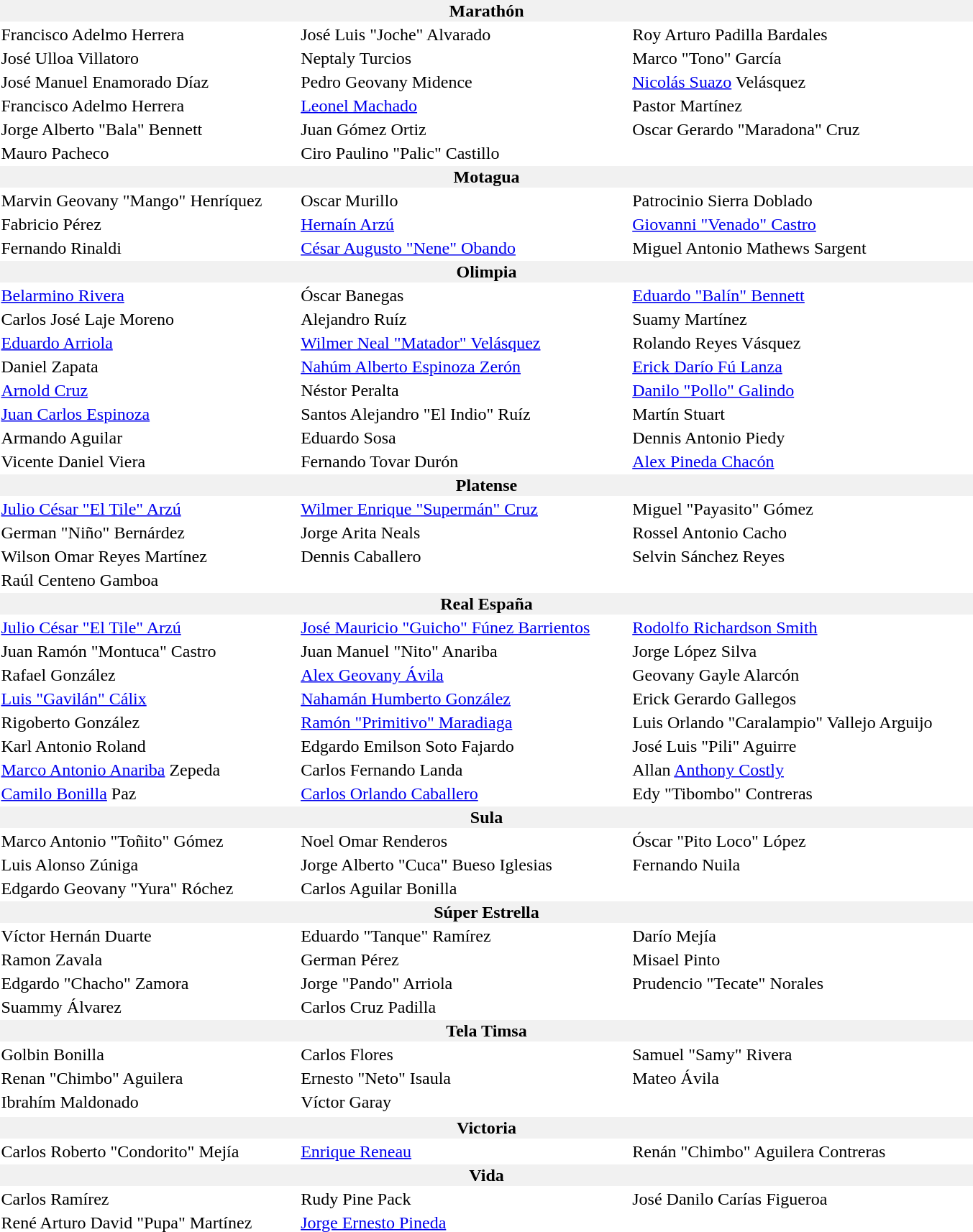<table border="0">
<tr bgcolor="f1f1f1">
<th width="900" colspan="3">Marathón</th>
</tr>
<tr>
<td> Francisco Adelmo Herrera</td>
<td> José Luis "Joche" Alvarado</td>
<td> Roy Arturo Padilla Bardales</td>
</tr>
<tr>
<td> José Ulloa Villatoro</td>
<td> Neptaly Turcios</td>
<td> Marco "Tono" García</td>
</tr>
<tr>
<td> José Manuel Enamorado Díaz</td>
<td> Pedro Geovany Midence</td>
<td> <a href='#'>Nicolás Suazo</a> Velásquez</td>
</tr>
<tr>
<td> Francisco Adelmo Herrera</td>
<td> <a href='#'>Leonel Machado</a></td>
<td> Pastor Martínez</td>
</tr>
<tr>
<td> Jorge Alberto "Bala" Bennett</td>
<td> Juan Gómez Ortiz</td>
<td> Oscar Gerardo "Maradona" Cruz</td>
</tr>
<tr>
<td> Mauro Pacheco</td>
<td> Ciro Paulino "Palic" Castillo</td>
<td></td>
</tr>
<tr bgcolor="f1f1f1">
<th colspan="3">Motagua</th>
</tr>
<tr>
<td> Marvin Geovany "Mango" Henríquez</td>
<td> Oscar Murillo</td>
<td> Patrocinio Sierra Doblado</td>
</tr>
<tr>
<td> Fabricio Pérez</td>
<td> <a href='#'>Hernaín Arzú</a></td>
<td> <a href='#'>Giovanni "Venado" Castro</a></td>
</tr>
<tr>
<td> Fernando Rinaldi</td>
<td> <a href='#'>César Augusto "Nene" Obando</a></td>
<td> Miguel Antonio Mathews Sargent</td>
</tr>
<tr bgcolor="f1f1f1">
<th colspan="3">Olimpia</th>
</tr>
<tr>
<td> <a href='#'>Belarmino Rivera</a></td>
<td> Óscar Banegas</td>
<td> <a href='#'>Eduardo "Balín" Bennett</a></td>
</tr>
<tr>
<td> Carlos José Laje Moreno</td>
<td> Alejandro Ruíz</td>
<td> Suamy Martínez</td>
</tr>
<tr>
<td> <a href='#'>Eduardo Arriola</a></td>
<td> <a href='#'>Wilmer Neal "Matador" Velásquez</a></td>
<td> Rolando Reyes Vásquez</td>
</tr>
<tr>
<td> Daniel Zapata</td>
<td> <a href='#'>Nahúm Alberto Espinoza Zerón</a></td>
<td> <a href='#'>Erick Darío Fú Lanza</a></td>
</tr>
<tr>
<td> <a href='#'>Arnold Cruz</a></td>
<td> Néstor Peralta</td>
<td> <a href='#'>Danilo "Pollo" Galindo</a></td>
</tr>
<tr>
<td> <a href='#'>Juan Carlos Espinoza</a></td>
<td> Santos Alejandro "El Indio" Ruíz</td>
<td> Martín Stuart</td>
</tr>
<tr>
<td> Armando Aguilar</td>
<td> Eduardo Sosa</td>
<td> Dennis Antonio Piedy</td>
</tr>
<tr>
<td> Vicente Daniel Viera</td>
<td> Fernando Tovar Durón</td>
<td> <a href='#'>Alex Pineda Chacón</a></td>
<td></td>
</tr>
<tr bgcolor="f1f1f1">
<th colspan="3">Platense</th>
</tr>
<tr>
<td> <a href='#'>Julio César "El Tile" Arzú</a></td>
<td> <a href='#'>Wilmer Enrique "Supermán" Cruz</a></td>
<td> Miguel "Payasito" Gómez</td>
</tr>
<tr>
<td> German "Niño" Bernárdez</td>
<td> Jorge Arita Neals</td>
<td> Rossel Antonio Cacho</td>
</tr>
<tr>
<td> Wilson Omar Reyes Martínez</td>
<td> Dennis Caballero</td>
<td> Selvin Sánchez Reyes</td>
</tr>
<tr>
<td> Raúl Centeno Gamboa</td>
<td></td>
</tr>
<tr bgcolor="f1f1f1">
<th colspan="3">Real España</th>
</tr>
<tr>
<td> <a href='#'>Julio César "El Tile" Arzú</a></td>
<td> <a href='#'>José Mauricio "Guicho" Fúnez Barrientos</a></td>
<td> <a href='#'>Rodolfo Richardson Smith</a></td>
</tr>
<tr>
<td> Juan Ramón "Montuca" Castro</td>
<td> Juan Manuel "Nito" Anariba</td>
<td> Jorge López Silva</td>
</tr>
<tr>
<td> Rafael González</td>
<td> <a href='#'>Alex Geovany Ávila</a></td>
<td> Geovany Gayle Alarcón</td>
</tr>
<tr>
<td> <a href='#'>Luis "Gavilán" Cálix</a></td>
<td> <a href='#'>Nahamán Humberto González</a></td>
<td> Erick Gerardo Gallegos</td>
</tr>
<tr>
<td> Rigoberto González</td>
<td> <a href='#'>Ramón "Primitivo" Maradiaga</a></td>
<td> Luis Orlando "Caralampio" Vallejo Arguijo</td>
</tr>
<tr>
<td> Karl Antonio Roland</td>
<td> Edgardo Emilson Soto Fajardo</td>
<td> José Luis "Pili" Aguirre</td>
</tr>
<tr>
<td> <a href='#'>Marco Antonio Anariba</a> Zepeda</td>
<td> Carlos Fernando Landa</td>
<td> Allan <a href='#'>Anthony Costly</a></td>
</tr>
<tr>
<td> <a href='#'>Camilo Bonilla</a> Paz</td>
<td> <a href='#'>Carlos Orlando Caballero</a></td>
<td> Edy "Tibombo" Contreras</td>
</tr>
<tr bgcolor="f1f1f1">
<th colspan="3">Sula</th>
</tr>
<tr>
<td> Marco Antonio "Toñito" Gómez</td>
<td> Noel Omar Renderos</td>
<td> Óscar "Pito Loco" López</td>
</tr>
<tr>
<td> Luis Alonso Zúniga</td>
<td> Jorge Alberto "Cuca" Bueso Iglesias</td>
<td> Fernando Nuila</td>
</tr>
<tr>
<td> Edgardo Geovany "Yura" Róchez</td>
<td> Carlos Aguilar Bonilla</td>
<td></td>
</tr>
<tr bgcolor="f1f1f1">
<th colspan="3">Súper Estrella</th>
</tr>
<tr>
<td> Víctor Hernán Duarte</td>
<td> Eduardo "Tanque" Ramírez</td>
<td> Darío Mejía</td>
</tr>
<tr>
<td> Ramon Zavala</td>
<td> German Pérez</td>
<td> Misael Pinto</td>
</tr>
<tr>
<td> Edgardo "Chacho" Zamora</td>
<td> Jorge "Pando" Arriola</td>
<td> Prudencio "Tecate" Norales</td>
</tr>
<tr>
<td> Suammy Álvarez</td>
<td> Carlos Cruz Padilla</td>
<td></td>
</tr>
<tr bgcolor="f1f1f1">
<th colspan="3">Tela Timsa</th>
</tr>
<tr>
<td> Golbin Bonilla</td>
<td> Carlos Flores</td>
<td> Samuel "Samy" Rivera</td>
</tr>
<tr>
<td> Renan "Chimbo" Aguilera</td>
<td> Ernesto "Neto" Isaula</td>
<td> Mateo Ávila</td>
</tr>
<tr>
<td> Ibrahím Maldonado</td>
<td> Víctor Garay</td>
</tr>
<tr>
</tr>
<tr bgcolor="f1f1f1">
<th colspan="3">Victoria</th>
</tr>
<tr>
<td> Carlos Roberto "Condorito" Mejía</td>
<td> <a href='#'>Enrique Reneau</a></td>
<td> Renán "Chimbo" Aguilera Contreras</td>
</tr>
<tr bgcolor="f1f1f1">
<th colspan="3">Vida</th>
</tr>
<tr>
<td> Carlos Ramírez</td>
<td> Rudy Pine Pack</td>
<td> José Danilo Carías Figueroa</td>
</tr>
<tr>
<td> René Arturo David "Pupa" Martínez</td>
<td> <a href='#'>Jorge Ernesto Pineda</a></td>
</tr>
</table>
